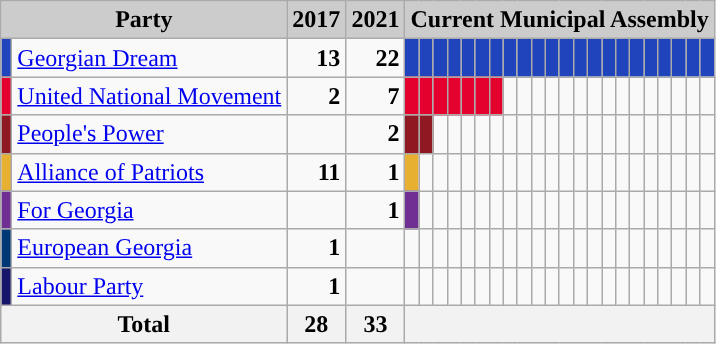<table class="wikitable">
<tr>
<th style="background:#ccc" colspan="2">Party</th>
<th style="background:#ccc">2017</th>
<th style="background:#ccc">2021</th>
<th colspan="42" style="background:#ccc">Current Municipal Assembly</th>
</tr>
<tr>
<td style="background-color: #2044bc"></td>
<td><a href='#'>Georgian Dream</a></td>
<td style="text-align: right"><strong>13</strong></td>
<td style="text-align: right"><strong>22</strong></td>
<td style="background-color: #2044bc"></td>
<td style="background-color: #2044bc"></td>
<td style="background-color: #2044bc"></td>
<td style="background-color: #2044bc"></td>
<td style="background-color: #2044bc"></td>
<td style="background-color: #2044bc"></td>
<td style="background-color: #2044bc"></td>
<td style="background-color: #2044bc"></td>
<td style="background-color: #2044bc"></td>
<td style="background-color: #2044bc"></td>
<td style="background-color: #2044bc"></td>
<td style="background-color: #2044bc"></td>
<td style="background-color: #2044bc"></td>
<td style="background-color: #2044bc"></td>
<td style="background-color: #2044bc"></td>
<td style="background-color: #2044bc"></td>
<td style="background-color: #2044bc"></td>
<td style="background-color: #2044bc"></td>
<td style="background-color: #2044bc"></td>
<td style="background-color: #2044bc"></td>
<td style="background-color: #2044bc"></td>
<td style="background-color: #2044bc"></td>
</tr>
<tr>
<td style="background-color: #e4012e"></td>
<td><a href='#'>United National Movement</a></td>
<td style="text-align: right"><strong>2</strong></td>
<td style="text-align: right"><strong>7</strong></td>
<td style="background-color: #e4012e"></td>
<td style="background-color: #e4012e"></td>
<td style="background-color: #e4012e"></td>
<td style="background-color: #e4012e"></td>
<td style="background-color: #e4012e"></td>
<td style="background-color: #e4012e"></td>
<td style="background-color: #e4012e"></td>
<td></td>
<td></td>
<td></td>
<td></td>
<td></td>
<td></td>
<td></td>
<td></td>
<td></td>
<td></td>
<td></td>
<td></td>
<td></td>
<td></td>
<td></td>
</tr>
<tr>
<td style="background-color: #8e1922 "></td>
<td><a href='#'>People's Power</a></td>
<td></td>
<td style="text-align: right"><strong>2</strong></td>
<td style="background-color: #8e1922"></td>
<td style="background-color: #8e1922"></td>
<td></td>
<td></td>
<td></td>
<td></td>
<td></td>
<td></td>
<td></td>
<td></td>
<td></td>
<td></td>
<td></td>
<td></td>
<td></td>
<td></td>
<td></td>
<td></td>
<td></td>
<td></td>
<td></td>
<td></td>
</tr>
<tr>
<td style="background-color: #e7b031"></td>
<td><a href='#'>Alliance of Patriots</a></td>
<td style="text-align: right"><strong>11</strong></td>
<td style="text-align: right"><strong>1</strong></td>
<td style="background-color: #e7b031"></td>
<td></td>
<td></td>
<td></td>
<td></td>
<td></td>
<td></td>
<td></td>
<td></td>
<td></td>
<td></td>
<td></td>
<td></td>
<td></td>
<td></td>
<td></td>
<td></td>
<td></td>
<td></td>
<td></td>
<td></td>
<td></td>
</tr>
<tr>
<td style="background-color: #702F92"></td>
<td><a href='#'>For Georgia</a></td>
<td></td>
<td style="text-align: right"><strong>1</strong></td>
<td style="background-color: #702f92"></td>
<td></td>
<td></td>
<td></td>
<td></td>
<td></td>
<td></td>
<td></td>
<td></td>
<td></td>
<td></td>
<td></td>
<td></td>
<td></td>
<td></td>
<td></td>
<td></td>
<td></td>
<td></td>
<td></td>
<td></td>
<td></td>
</tr>
<tr>
<td style="background-color: #003876"></td>
<td><a href='#'>European Georgia</a></td>
<td style="text-align: right"><strong>1</strong></td>
<td></td>
<td></td>
<td></td>
<td></td>
<td></td>
<td></td>
<td></td>
<td></td>
<td></td>
<td></td>
<td></td>
<td></td>
<td></td>
<td></td>
<td></td>
<td></td>
<td></td>
<td></td>
<td></td>
<td></td>
<td></td>
<td></td>
<td></td>
</tr>
<tr>
<td style="background-color: #16166b"></td>
<td><a href='#'>Labour Party</a></td>
<td style="text-align: right"><strong>1</strong></td>
<td></td>
<td></td>
<td></td>
<td></td>
<td></td>
<td></td>
<td></td>
<td></td>
<td></td>
<td></td>
<td></td>
<td></td>
<td></td>
<td></td>
<td></td>
<td></td>
<td></td>
<td></td>
<td></td>
<td></td>
<td></td>
<td></td>
<td></td>
</tr>
<tr>
<th colspan=2>Total</th>
<th align=right>28</th>
<th align=right>33</th>
<th colspan="42"></th>
</tr>
</table>
